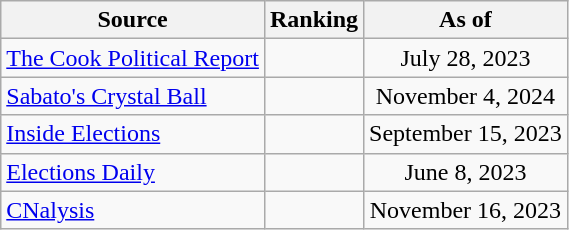<table class="wikitable" style="text-align:center">
<tr>
<th>Source</th>
<th>Ranking</th>
<th>As of</th>
</tr>
<tr>
<td align=left><a href='#'>The Cook Political Report</a></td>
<td></td>
<td>July 28, 2023</td>
</tr>
<tr>
<td align=left><a href='#'>Sabato's Crystal Ball</a></td>
<td></td>
<td>November 4, 2024</td>
</tr>
<tr>
<td align=left><a href='#'>Inside Elections</a></td>
<td></td>
<td>September 15, 2023</td>
</tr>
<tr>
<td align=left><a href='#'>Elections Daily</a></td>
<td></td>
<td>June 8, 2023</td>
</tr>
<tr>
<td align=left><a href='#'>CNalysis</a></td>
<td></td>
<td>November 16, 2023</td>
</tr>
</table>
